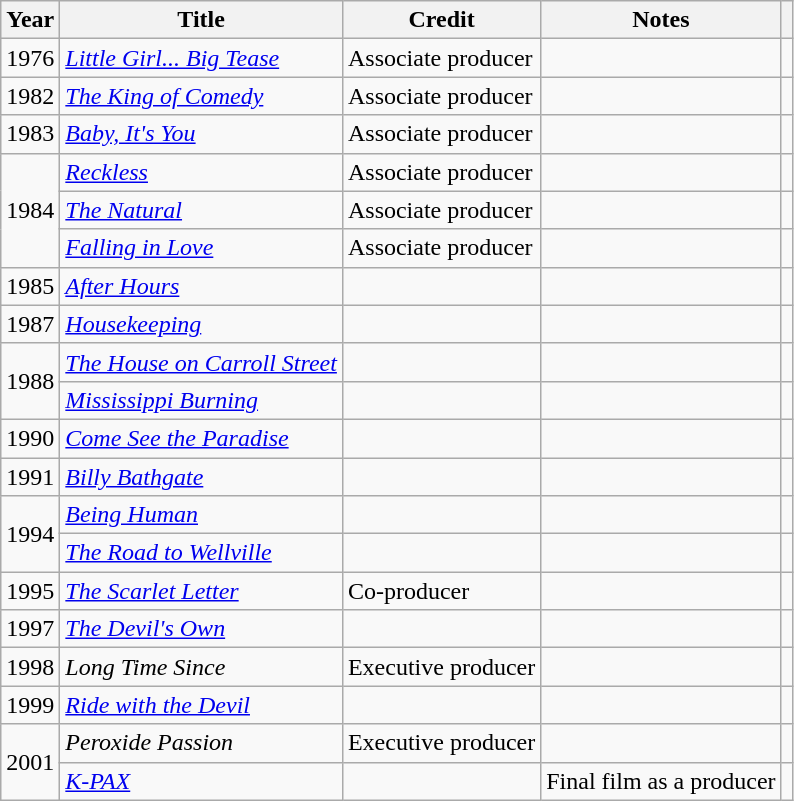<table class="wikitable">
<tr>
<th>Year</th>
<th>Title</th>
<th>Credit</th>
<th>Notes</th>
<th></th>
</tr>
<tr>
<td>1976</td>
<td><em><a href='#'>Little Girl... Big Tease</a></em></td>
<td>Associate producer</td>
<td></td>
<td></td>
</tr>
<tr>
<td>1982</td>
<td><em><a href='#'>The King of Comedy</a></em></td>
<td>Associate producer</td>
<td></td>
<td></td>
</tr>
<tr>
<td>1983</td>
<td><em><a href='#'>Baby, It's You</a></em></td>
<td>Associate producer</td>
<td></td>
<td></td>
</tr>
<tr>
<td rowspan=3>1984</td>
<td><em><a href='#'>Reckless</a></em></td>
<td>Associate producer</td>
<td></td>
<td></td>
</tr>
<tr>
<td><em><a href='#'>The Natural</a></em></td>
<td>Associate producer</td>
<td></td>
<td></td>
</tr>
<tr>
<td><em><a href='#'>Falling in Love</a></em></td>
<td>Associate producer</td>
<td></td>
<td></td>
</tr>
<tr>
<td>1985</td>
<td><em><a href='#'>After Hours</a></em></td>
<td></td>
<td></td>
<td></td>
</tr>
<tr>
<td>1987</td>
<td><em><a href='#'>Housekeeping</a></em></td>
<td></td>
<td></td>
<td></td>
</tr>
<tr>
<td rowspan=2>1988</td>
<td><em><a href='#'>The House on Carroll Street</a></em></td>
<td></td>
<td></td>
<td></td>
</tr>
<tr>
<td><em><a href='#'>Mississippi Burning</a></em></td>
<td></td>
<td></td>
<td></td>
</tr>
<tr>
<td>1990</td>
<td><em><a href='#'>Come See the Paradise</a></em></td>
<td></td>
<td></td>
<td></td>
</tr>
<tr>
<td>1991</td>
<td><em><a href='#'>Billy Bathgate</a></em></td>
<td></td>
<td></td>
<td></td>
</tr>
<tr>
<td rowspan=2>1994</td>
<td><em><a href='#'>Being Human</a></em></td>
<td></td>
<td></td>
<td></td>
</tr>
<tr>
<td><em><a href='#'>The Road to Wellville</a></em></td>
<td></td>
<td></td>
<td></td>
</tr>
<tr>
<td>1995</td>
<td><em><a href='#'>The Scarlet Letter</a></em></td>
<td>Co-producer</td>
<td></td>
<td></td>
</tr>
<tr>
<td>1997</td>
<td><em><a href='#'>The Devil's Own</a></em></td>
<td></td>
<td></td>
<td></td>
</tr>
<tr>
<td>1998</td>
<td><em>Long Time Since</em></td>
<td>Executive producer</td>
<td></td>
<td></td>
</tr>
<tr>
<td>1999</td>
<td><em><a href='#'>Ride with the Devil</a></em></td>
<td></td>
<td></td>
<td></td>
</tr>
<tr>
<td rowspan=2>2001</td>
<td><em>Peroxide Passion</em></td>
<td>Executive producer</td>
<td></td>
<td></td>
</tr>
<tr>
<td><em><a href='#'>K-PAX</a></em></td>
<td></td>
<td>Final film as a producer</td>
<td></td>
</tr>
</table>
